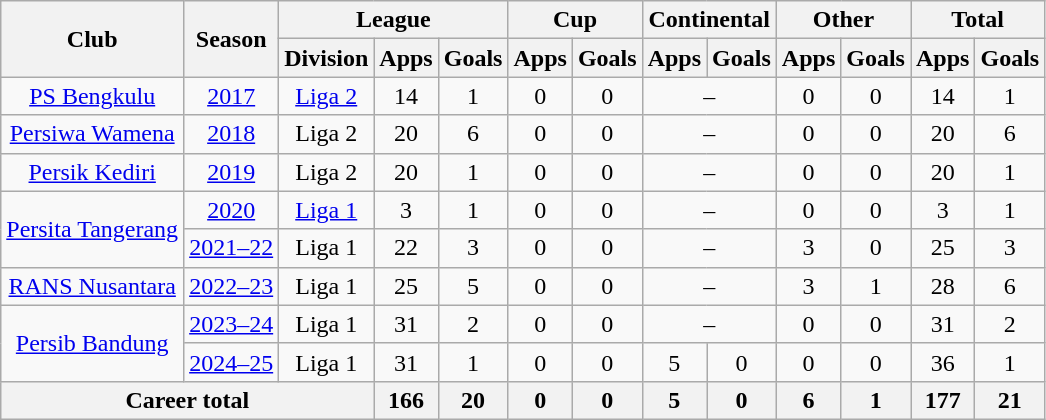<table class="wikitable" style="text-align:center">
<tr>
<th rowspan="2">Club</th>
<th rowspan="2">Season</th>
<th colspan="3">League</th>
<th colspan="2">Cup</th>
<th colspan="2">Continental</th>
<th colspan="2">Other</th>
<th colspan="2">Total</th>
</tr>
<tr>
<th>Division</th>
<th>Apps</th>
<th>Goals</th>
<th>Apps</th>
<th>Goals</th>
<th>Apps</th>
<th>Goals</th>
<th>Apps</th>
<th>Goals</th>
<th>Apps</th>
<th>Goals</th>
</tr>
<tr>
<td><a href='#'>PS Bengkulu</a></td>
<td><a href='#'>2017</a></td>
<td rowspan="1" valign="center"><a href='#'>Liga 2</a></td>
<td>14</td>
<td>1</td>
<td>0</td>
<td>0</td>
<td colspan="2">–</td>
<td>0</td>
<td>0</td>
<td>14</td>
<td>1</td>
</tr>
<tr>
<td><a href='#'>Persiwa Wamena</a></td>
<td><a href='#'>2018</a></td>
<td rowspan="1" valign="center">Liga 2</td>
<td>20</td>
<td>6</td>
<td>0</td>
<td>0</td>
<td colspan="2">–</td>
<td>0</td>
<td>0</td>
<td>20</td>
<td>6</td>
</tr>
<tr>
<td><a href='#'>Persik Kediri</a></td>
<td><a href='#'>2019</a></td>
<td rowspan="1" valign="center">Liga 2</td>
<td>20</td>
<td>1</td>
<td>0</td>
<td>0</td>
<td colspan="2">–</td>
<td>0</td>
<td>0</td>
<td>20</td>
<td>1</td>
</tr>
<tr>
<td rowspan="2" valign="center"><a href='#'>Persita Tangerang</a></td>
<td><a href='#'>2020</a></td>
<td rowspan="1" valign="center"><a href='#'>Liga 1</a></td>
<td>3</td>
<td>1</td>
<td>0</td>
<td>0</td>
<td colspan="2">–</td>
<td>0</td>
<td>0</td>
<td>3</td>
<td>1</td>
</tr>
<tr>
<td><a href='#'>2021–22</a></td>
<td rowspan="1" valign="center">Liga 1</td>
<td>22</td>
<td>3</td>
<td>0</td>
<td>0</td>
<td colspan="2">–</td>
<td>3</td>
<td>0</td>
<td>25</td>
<td>3</td>
</tr>
<tr>
<td rowspan="1"><a href='#'>RANS Nusantara</a></td>
<td><a href='#'>2022–23</a></td>
<td rowspan="1">Liga 1</td>
<td>25</td>
<td>5</td>
<td>0</td>
<td>0</td>
<td colspan="2">–</td>
<td>3</td>
<td>1</td>
<td>28</td>
<td>6</td>
</tr>
<tr>
<td rowspan="2"><a href='#'>Persib Bandung</a></td>
<td><a href='#'>2023–24</a></td>
<td rowspan="1">Liga 1</td>
<td>31</td>
<td>2</td>
<td>0</td>
<td>0</td>
<td colspan="2">–</td>
<td>0</td>
<td>0</td>
<td>31</td>
<td>2</td>
</tr>
<tr>
<td><a href='#'>2024–25</a></td>
<td>Liga 1</td>
<td>31</td>
<td>1</td>
<td>0</td>
<td>0</td>
<td>5</td>
<td>0</td>
<td>0</td>
<td>0</td>
<td>36</td>
<td>1</td>
</tr>
<tr>
<th colspan="3">Career total</th>
<th>166</th>
<th>20</th>
<th>0</th>
<th>0</th>
<th>5</th>
<th>0</th>
<th>6</th>
<th>1</th>
<th>177</th>
<th>21</th>
</tr>
</table>
